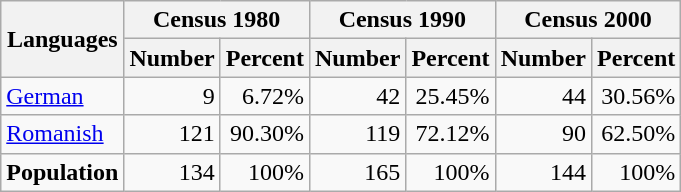<table class="wikitable">
<tr ---->
<th rowspan="2">Languages</th>
<th colspan="2">Census 1980</th>
<th colspan="2">Census 1990</th>
<th colspan="2">Census 2000</th>
</tr>
<tr ---->
<th>Number</th>
<th>Percent</th>
<th>Number</th>
<th>Percent</th>
<th>Number</th>
<th>Percent</th>
</tr>
<tr ---->
<td><a href='#'>German</a></td>
<td align=right>9</td>
<td align=right>6.72%</td>
<td align=right>42</td>
<td align=right>25.45%</td>
<td align=right>44</td>
<td align=right>30.56%</td>
</tr>
<tr ---->
<td><a href='#'>Romanish</a></td>
<td align=right>121</td>
<td align=right>90.30%</td>
<td align=right>119</td>
<td align=right>72.12%</td>
<td align=right>90</td>
<td align=right>62.50%</td>
</tr>
<tr ---->
<td><strong>Population</strong></td>
<td align=right>134</td>
<td align=right>100%</td>
<td align=right>165</td>
<td align=right>100%</td>
<td align=right>144</td>
<td align=right>100%</td>
</tr>
</table>
